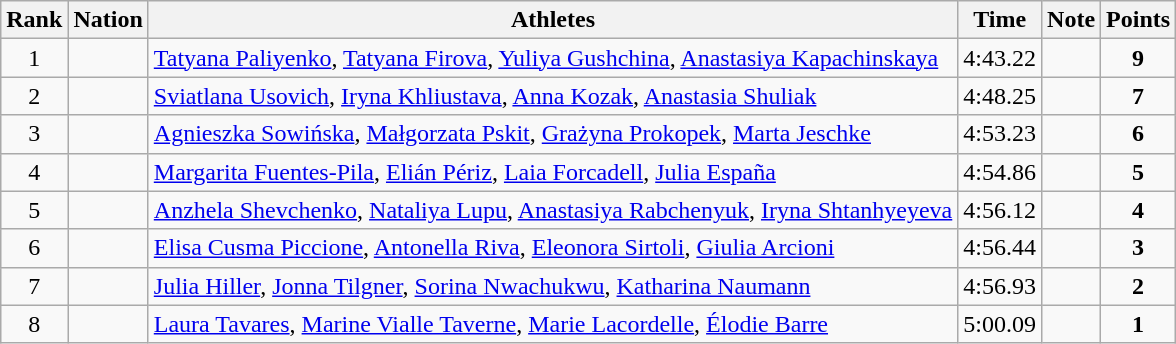<table class="wikitable sortable" style="text-align:center">
<tr>
<th>Rank</th>
<th>Nation</th>
<th>Athletes</th>
<th>Time</th>
<th>Note</th>
<th>Points</th>
</tr>
<tr>
<td>1</td>
<td align=left></td>
<td align=left><a href='#'>Tatyana Paliyenko</a>, <a href='#'>Tatyana Firova</a>, <a href='#'>Yuliya Gushchina</a>, <a href='#'>Anastasiya Kapachinskaya</a></td>
<td>4:43.22</td>
<td></td>
<td><strong>9</strong></td>
</tr>
<tr>
<td>2</td>
<td align=left></td>
<td align=left><a href='#'>Sviatlana Usovich</a>, <a href='#'>Iryna Khliustava</a>, <a href='#'>Anna Kozak</a>, <a href='#'>Anastasia Shuliak</a></td>
<td>4:48.25</td>
<td></td>
<td><strong>7</strong></td>
</tr>
<tr>
<td>3</td>
<td align=left></td>
<td align=left><a href='#'>Agnieszka Sowińska</a>, <a href='#'>Małgorzata Pskit</a>, <a href='#'>Grażyna Prokopek</a>, <a href='#'>Marta Jeschke</a></td>
<td>4:53.23</td>
<td></td>
<td><strong>6</strong></td>
</tr>
<tr>
<td>4</td>
<td align=left></td>
<td align=left><a href='#'>Margarita Fuentes-Pila</a>, <a href='#'>Elián Périz</a>, <a href='#'>Laia Forcadell</a>, <a href='#'>Julia España</a></td>
<td>4:54.86</td>
<td></td>
<td><strong>5</strong></td>
</tr>
<tr>
<td>5</td>
<td align=left></td>
<td align=left><a href='#'>Anzhela Shevchenko</a>, <a href='#'>Nataliya Lupu</a>, <a href='#'>Anastasiya Rabchenyuk</a>, <a href='#'>Iryna Shtanhyeyeva</a></td>
<td>4:56.12</td>
<td></td>
<td><strong>4</strong></td>
</tr>
<tr>
<td>6</td>
<td align=left></td>
<td align=left><a href='#'>Elisa Cusma Piccione</a>, <a href='#'>Antonella Riva</a>, <a href='#'>Eleonora Sirtoli</a>, <a href='#'>Giulia Arcioni</a></td>
<td>4:56.44</td>
<td></td>
<td><strong>3</strong></td>
</tr>
<tr>
<td>7</td>
<td align=left></td>
<td align=left><a href='#'>Julia Hiller</a>, <a href='#'>Jonna Tilgner</a>, <a href='#'>Sorina Nwachukwu</a>, <a href='#'>Katharina Naumann</a></td>
<td>4:56.93</td>
<td></td>
<td><strong>2</strong></td>
</tr>
<tr>
<td>8</td>
<td align=left></td>
<td align=left><a href='#'>Laura Tavares</a>, <a href='#'>Marine Vialle Taverne</a>, <a href='#'>Marie Lacordelle</a>, <a href='#'>Élodie Barre</a></td>
<td>5:00.09</td>
<td></td>
<td><strong>1</strong></td>
</tr>
</table>
